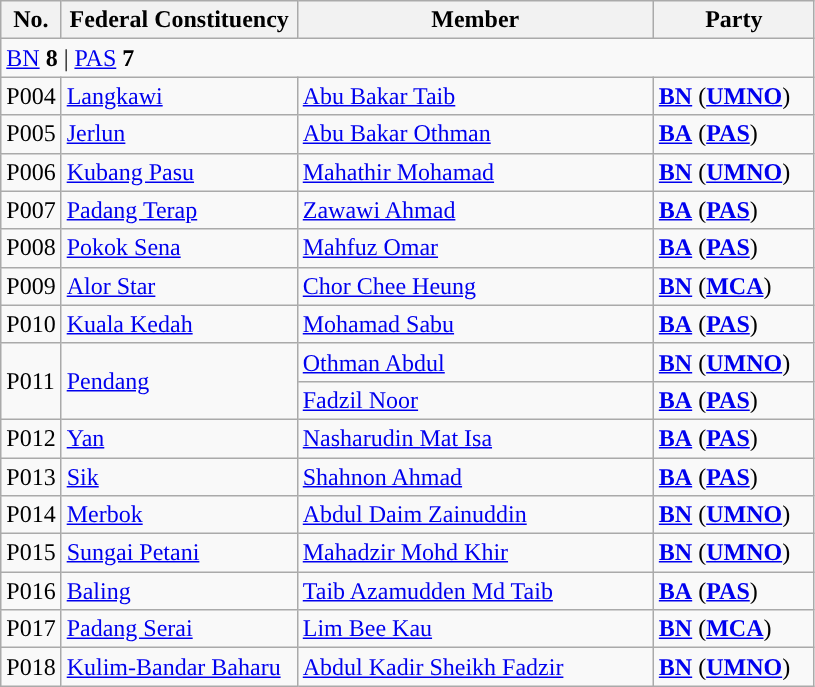<table class="wikitable sortable">
<tr>
<th style="width:30px;">No.</th>
<th style="width:150px;">Federal Constituency</th>
<th style="width:230px;">Member</th>
<th style="width:100px;">Party</th>
</tr>
<tr>
<td colspan="4"><a href='#'>BN</a> <strong>8</strong> | <a href='#'>PAS</a> <strong>7</strong></td>
</tr>
<tr>
<td>P004</td>
<td><a href='#'>Langkawi</a></td>
<td><a href='#'>Abu Bakar Taib</a></td>
<td><strong><a href='#'>BN</a></strong> (<strong><a href='#'>UMNO</a></strong>)</td>
</tr>
<tr>
<td>P005</td>
<td><a href='#'>Jerlun</a></td>
<td><a href='#'>Abu Bakar Othman</a></td>
<td><strong><a href='#'>BA</a></strong> (<strong><a href='#'>PAS</a></strong>)</td>
</tr>
<tr>
<td>P006</td>
<td><a href='#'>Kubang Pasu</a></td>
<td><a href='#'>Mahathir Mohamad</a></td>
<td><strong><a href='#'>BN</a></strong> (<strong><a href='#'>UMNO</a></strong>)</td>
</tr>
<tr>
<td>P007</td>
<td><a href='#'>Padang Terap</a></td>
<td><a href='#'>Zawawi Ahmad</a></td>
<td><strong><a href='#'>BA</a></strong> (<strong><a href='#'>PAS</a></strong>)</td>
</tr>
<tr>
<td>P008</td>
<td><a href='#'>Pokok Sena</a></td>
<td><a href='#'>Mahfuz Omar</a></td>
<td><strong><a href='#'>BA</a></strong> (<strong><a href='#'>PAS</a></strong>)</td>
</tr>
<tr>
<td>P009</td>
<td><a href='#'>Alor Star</a></td>
<td><a href='#'>Chor Chee Heung</a></td>
<td><strong><a href='#'>BN</a></strong> (<strong><a href='#'>MCA</a></strong>)</td>
</tr>
<tr>
<td>P010</td>
<td><a href='#'>Kuala Kedah</a></td>
<td><a href='#'>Mohamad Sabu</a></td>
<td><strong><a href='#'>BA</a></strong> (<strong><a href='#'>PAS</a></strong>)</td>
</tr>
<tr>
<td rowspan=2>P011</td>
<td rowspan=2><a href='#'>Pendang</a></td>
<td><a href='#'>Othman Abdul</a> </td>
<td><strong><a href='#'>BN</a></strong> (<strong><a href='#'>UMNO</a></strong>)</td>
</tr>
<tr>
<td><a href='#'>Fadzil Noor</a> </td>
<td><strong><a href='#'>BA</a></strong> (<strong><a href='#'>PAS</a></strong>)</td>
</tr>
<tr>
<td>P012</td>
<td><a href='#'>Yan</a></td>
<td><a href='#'>Nasharudin Mat Isa</a></td>
<td><strong><a href='#'>BA</a></strong> (<strong><a href='#'>PAS</a></strong>)</td>
</tr>
<tr>
<td>P013</td>
<td><a href='#'>Sik</a></td>
<td><a href='#'>Shahnon Ahmad</a></td>
<td><strong><a href='#'>BA</a></strong> (<strong><a href='#'>PAS</a></strong>)</td>
</tr>
<tr>
<td>P014</td>
<td><a href='#'>Merbok</a></td>
<td><a href='#'>Abdul Daim Zainuddin</a></td>
<td><strong><a href='#'>BN</a></strong> (<strong><a href='#'>UMNO</a></strong>)</td>
</tr>
<tr>
<td>P015</td>
<td><a href='#'>Sungai Petani</a></td>
<td><a href='#'>Mahadzir Mohd Khir</a></td>
<td><strong><a href='#'>BN</a></strong> (<strong><a href='#'>UMNO</a></strong>)</td>
</tr>
<tr>
<td>P016</td>
<td><a href='#'>Baling</a></td>
<td><a href='#'>Taib Azamudden Md Taib</a></td>
<td><strong><a href='#'>BA</a></strong> (<strong><a href='#'>PAS</a></strong>)</td>
</tr>
<tr>
<td>P017</td>
<td><a href='#'>Padang Serai</a></td>
<td><a href='#'>Lim Bee Kau</a></td>
<td><strong><a href='#'>BN</a></strong> (<strong><a href='#'>MCA</a></strong>)</td>
</tr>
<tr>
<td>P018</td>
<td><a href='#'>Kulim-Bandar Baharu</a></td>
<td><a href='#'>Abdul Kadir Sheikh Fadzir</a></td>
<td><strong><a href='#'>BN</a></strong> (<strong><a href='#'>UMNO</a></strong>)</td>
</tr>
</table>
